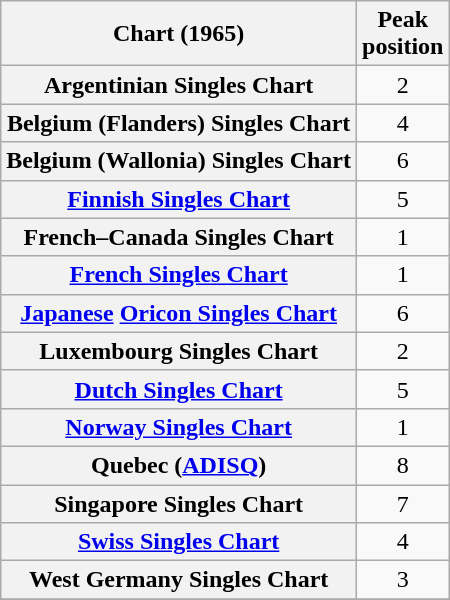<table class="wikitable sortable plainrowheaders">
<tr>
<th scope="col">Chart (1965)</th>
<th scope="col">Peak<br>position</th>
</tr>
<tr>
<th scope="row">Argentinian Singles Chart</th>
<td align="center">2</td>
</tr>
<tr>
<th scope="row">Belgium (Flanders) Singles Chart</th>
<td align="center">4</td>
</tr>
<tr>
<th scope="row">Belgium (Wallonia) Singles Chart</th>
<td align="center">6</td>
</tr>
<tr>
<th scope="row"><a href='#'>Finnish Singles Chart</a></th>
<td align="center">5</td>
</tr>
<tr>
<th scope="row">French–Canada Singles Chart</th>
<td align="center">1</td>
</tr>
<tr>
<th scope="row"><a href='#'>French Singles Chart</a></th>
<td align="center">1</td>
</tr>
<tr>
<th scope="row"><a href='#'>Japanese</a> <a href='#'>Oricon Singles Chart</a></th>
<td align="center">6</td>
</tr>
<tr>
<th scope="row">Luxembourg Singles Chart</th>
<td align="center">2</td>
</tr>
<tr>
<th scope="row"><a href='#'>Dutch Singles Chart</a></th>
<td align="center">5</td>
</tr>
<tr>
<th scope="row"><a href='#'>Norway Singles Chart</a></th>
<td align="center">1</td>
</tr>
<tr>
<th scope="row">Quebec (<a href='#'>ADISQ</a>)</th>
<td align="center">8</td>
</tr>
<tr>
<th scope="row">Singapore Singles Chart</th>
<td align="center">7</td>
</tr>
<tr>
<th scope="row"><a href='#'>Swiss Singles Chart</a></th>
<td align="center">4</td>
</tr>
<tr>
<th scope="row">West Germany Singles Chart</th>
<td align="center">3</td>
</tr>
<tr>
</tr>
</table>
